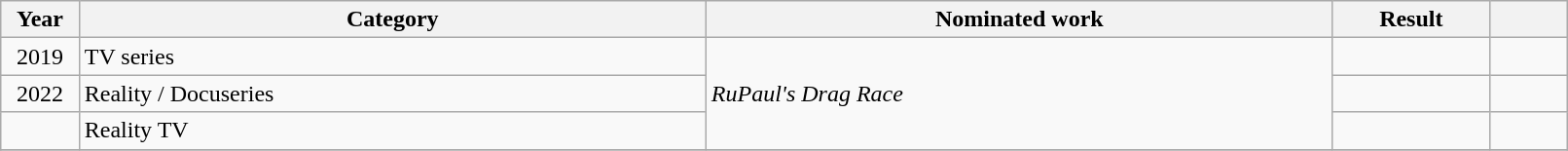<table class="wikitable" style="width:85%;">
<tr>
<th width=5%>Year</th>
<th style="width:40%;">Category</th>
<th style="width:40%;">Nominated work</th>
<th style="width:10%;">Result</th>
<th width=5%></th>
</tr>
<tr>
<td style="text-align: center;">2019</td>
<td>TV series</td>
<td rowspan="3"><em>RuPaul's Drag Race</em></td>
<td></td>
<td></td>
</tr>
<tr>
<td style="text-align: center;">2022</td>
<td>Reality / Docuseries</td>
<td></td>
<td></td>
</tr>
<tr>
<td></td>
<td>Reality TV</td>
<td></td>
<td></td>
</tr>
<tr>
</tr>
</table>
